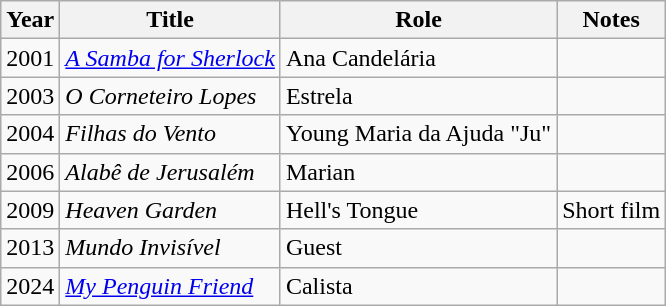<table class="wikitable sortable">
<tr>
<th>Year</th>
<th>Title</th>
<th>Role</th>
<th>Notes</th>
</tr>
<tr>
<td>2001</td>
<td><em><a href='#'>A Samba for Sherlock</a></em></td>
<td>Ana Candelária</td>
<td></td>
</tr>
<tr>
<td>2003</td>
<td><em>O Corneteiro Lopes</em></td>
<td>Estrela</td>
<td></td>
</tr>
<tr>
<td>2004</td>
<td><em>Filhas do Vento</em></td>
<td>Young Maria da Ajuda "Ju"</td>
<td></td>
</tr>
<tr>
<td>2006</td>
<td><em>Alabê de Jerusalém</em></td>
<td>Marian</td>
<td></td>
</tr>
<tr>
<td>2009</td>
<td><em>Heaven Garden</em></td>
<td>Hell's Tongue</td>
<td>Short film</td>
</tr>
<tr>
<td>2013</td>
<td><em>Mundo Invisível</em></td>
<td>Guest</td>
<td></td>
</tr>
<tr>
<td>2024</td>
<td><em><a href='#'>My Penguin Friend</a></em></td>
<td>Calista</td>
<td></td>
</tr>
</table>
